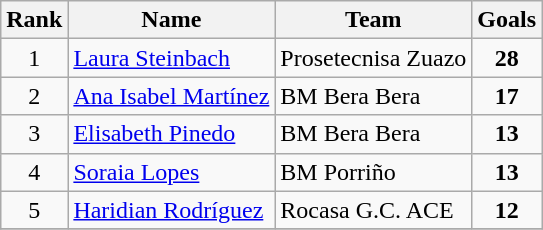<table class="wikitable" style="text-align: center;">
<tr>
<th>Rank</th>
<th>Name</th>
<th>Team</th>
<th>Goals</th>
</tr>
<tr>
<td>1</td>
<td style="text-align:left;"> <a href='#'>Laura Steinbach</a></td>
<td style="text-align:left;">Prosetecnisa Zuazo</td>
<td><strong>28</strong></td>
</tr>
<tr>
<td>2</td>
<td style="text-align:left;"> <a href='#'>Ana Isabel Martínez</a></td>
<td style="text-align:left;">BM Bera Bera</td>
<td><strong>17</strong></td>
</tr>
<tr>
<td>3</td>
<td style="text-align:left;"> <a href='#'>Elisabeth Pinedo</a></td>
<td style="text-align:left;">BM Bera Bera</td>
<td><strong>13</strong></td>
</tr>
<tr>
<td>4</td>
<td style="text-align:left;"> <a href='#'>Soraia Lopes</a></td>
<td style="text-align:left;">BM Porriño</td>
<td><strong>13</strong></td>
</tr>
<tr>
<td>5</td>
<td style="text-align:left;"> <a href='#'>Haridian Rodríguez</a></td>
<td style="text-align:left;">Rocasa G.C. ACE</td>
<td><strong>12</strong></td>
</tr>
<tr>
</tr>
</table>
